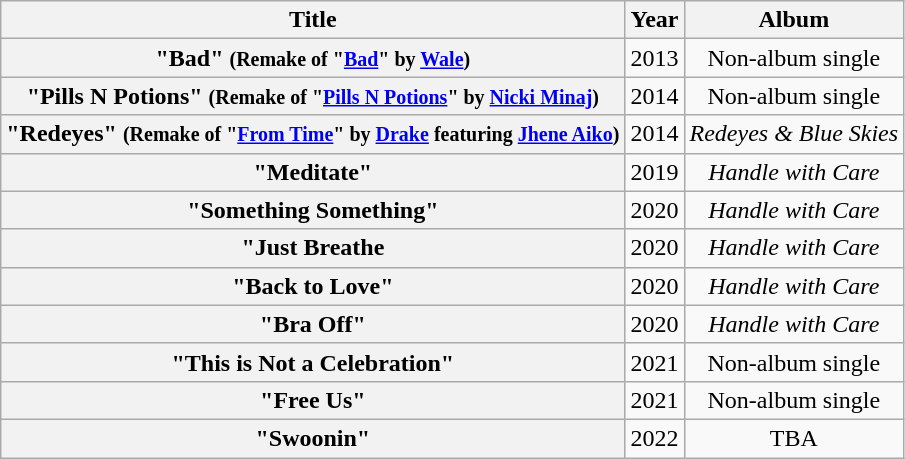<table class="wikitable plainrowheaders" style="text-align:center;">
<tr>
<th scope="col">Title</th>
<th scope="col">Year</th>
<th scope="col">Album</th>
</tr>
<tr>
<th scope="row">"Bad" <small>(Remake of "<a href='#'>Bad</a>" by <a href='#'>Wale</a>)</small></th>
<td>2013</td>
<td>Non-album single</td>
</tr>
<tr>
<th scope="row">"Pills N Potions" <small>(Remake of "<a href='#'>Pills N Potions</a>" by <a href='#'>Nicki Minaj</a>)</small></th>
<td>2014</td>
<td>Non-album single</td>
</tr>
<tr>
<th scope="row">"Redeyes" <small>(Remake of "<a href='#'>From Time</a>" by <a href='#'>Drake</a> featuring <a href='#'>Jhene Aiko</a>)</small></th>
<td>2014</td>
<td><em>Redeyes & Blue Skies</em></td>
</tr>
<tr>
<th scope="row">"Meditate"</th>
<td>2019</td>
<td><em>Handle with Care</em></td>
</tr>
<tr>
<th scope="row">"Something Something"</th>
<td>2020</td>
<td><em>Handle with Care</em></td>
</tr>
<tr>
<th scope="row">"Just Breathe</th>
<td>2020</td>
<td><em>Handle with Care</em></td>
</tr>
<tr>
<th scope="row">"Back to Love"</th>
<td>2020</td>
<td><em>Handle with Care</em></td>
</tr>
<tr>
<th scope="row">"Bra Off"</th>
<td>2020</td>
<td><em>Handle with Care</em></td>
</tr>
<tr>
<th scope="row">"This is Not a Celebration"</th>
<td>2021</td>
<td>Non-album single</td>
</tr>
<tr>
<th scope="row">"Free Us"</th>
<td>2021</td>
<td>Non-album single</td>
</tr>
<tr>
<th scope="row">"Swoonin"</th>
<td>2022</td>
<td>TBA</td>
</tr>
</table>
